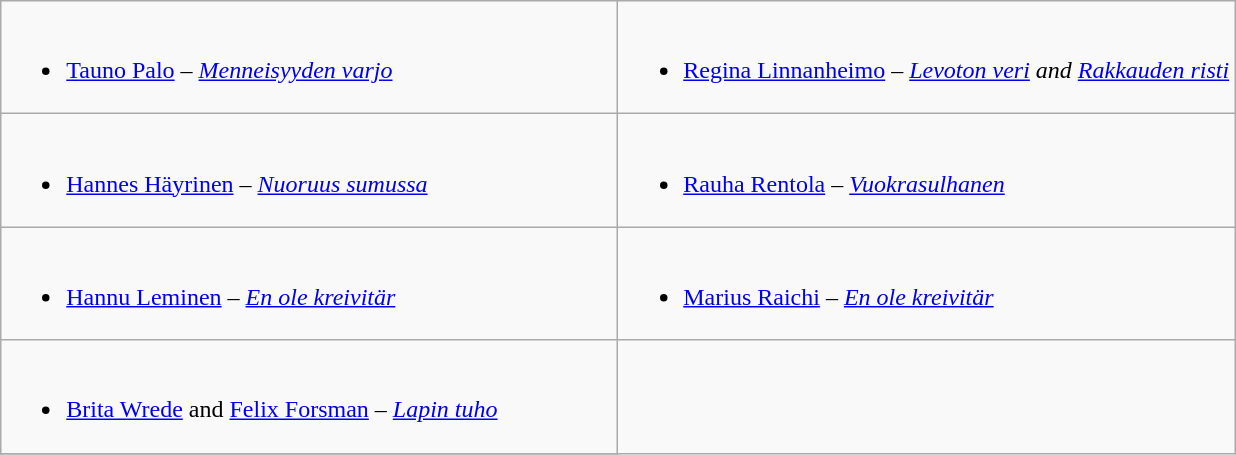<table class=wikitable>
<tr>
<td valign="top"  width="50%"><br><ul><li><a href='#'>Tauno Palo</a> – <em><a href='#'>Menneisyyden varjo</a></em></li></ul></td>
<td valign="top"><br><ul><li><a href='#'>Regina Linnanheimo</a> – <em><a href='#'>Levoton veri</a> and <a href='#'>Rakkauden risti</a></em></li></ul></td>
</tr>
<tr>
<td valign="top"><br><ul><li><a href='#'>Hannes Häyrinen</a> – <em><a href='#'>Nuoruus sumussa</a></em></li></ul></td>
<td valign="top"><br><ul><li><a href='#'>Rauha Rentola</a> – <em><a href='#'>Vuokrasulhanen</a></em></li></ul></td>
</tr>
<tr>
<td valign="top"><br><ul><li><a href='#'>Hannu Leminen</a> – <em><a href='#'>En ole kreivitär</a></em></li></ul></td>
<td valign="top"><br><ul><li><a href='#'>Marius Raichi</a> – <em><a href='#'>En ole kreivitär</a></em></li></ul></td>
</tr>
<tr>
<td valign="top"><br><ul><li><a href='#'>Brita Wrede</a> and <a href='#'>Felix Forsman</a> – <em><a href='#'>Lapin tuho</a></em></li></ul></td>
</tr>
<tr>
</tr>
</table>
